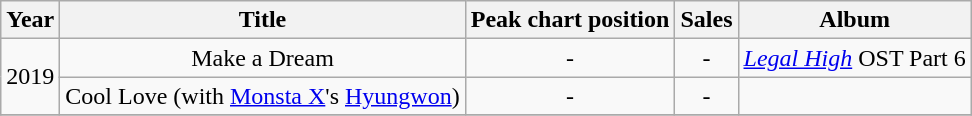<table class="wikitable plainrowheaders" style="text-align:center">
<tr>
<th scope="col">Year</th>
<th scope="col">Title</th>
<th scope="col">Peak chart position</th>
<th scope="col">Sales</th>
<th scope="col">Album</th>
</tr>
<tr>
<td rowspan="2">2019</td>
<td>Make a Dream</td>
<td>-</td>
<td>-</td>
<td><em><a href='#'>Legal High</a></em> OST Part 6</td>
</tr>
<tr>
<td>Cool Love (with <a href='#'>Monsta X</a>'s <a href='#'>Hyungwon</a>)</td>
<td>-</td>
<td>-</td>
<td></td>
</tr>
<tr>
</tr>
</table>
